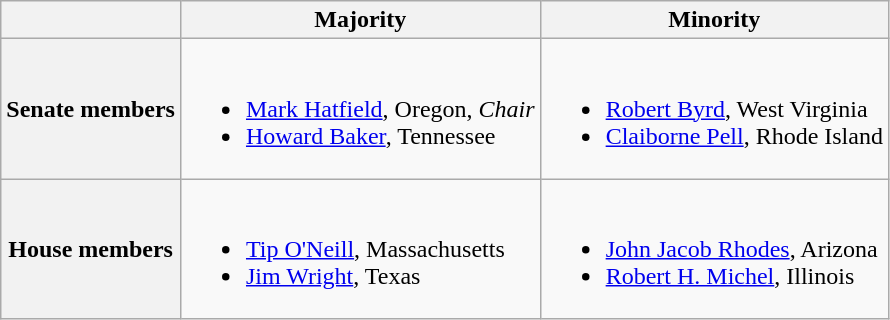<table class=wikitable>
<tr>
<th></th>
<th>Majority</th>
<th>Minority</th>
</tr>
<tr>
<th>Senate members</th>
<td valign="top" ><br><ul><li><a href='#'>Mark Hatfield</a>, Oregon, <em>Chair</em></li><li><a href='#'>Howard Baker</a>, Tennessee</li></ul></td>
<td valign="top" ><br><ul><li><a href='#'>Robert Byrd</a>, West Virginia</li><li><a href='#'>Claiborne Pell</a>, Rhode Island</li></ul></td>
</tr>
<tr>
<th>House members</th>
<td valign="top" ><br><ul><li><a href='#'>Tip O'Neill</a>, Massachusetts</li><li><a href='#'>Jim Wright</a>, Texas</li></ul></td>
<td valign="top" ><br><ul><li><a href='#'>John Jacob Rhodes</a>, Arizona</li><li><a href='#'>Robert H. Michel</a>, Illinois</li></ul></td>
</tr>
</table>
